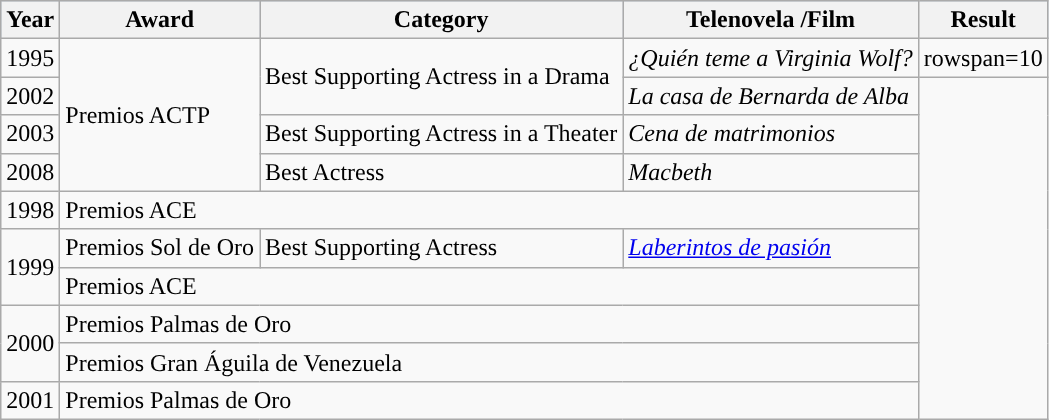<table class="wikitable">
<tr style="background:#b0c4de;">
<th>Year</th>
<th>Award</th>
<th>Category</th>
<th>Telenovela /Film</th>
<th>Result</th>
</tr>
<tr>
<td>1995</td>
<td rowspan=4>Premios ACTP</td>
<td rowspan=2>Best Supporting Actress in a Drama</td>
<td><em>¿Quién teme a Virginia Wolf?</em></td>
<td>rowspan=10 </td>
</tr>
<tr>
<td>2002</td>
<td><em>La casa de Bernarda de Alba</em></td>
</tr>
<tr>
<td>2003</td>
<td>Best Supporting Actress in a Theater</td>
<td><em>Cena de matrimonios </em></td>
</tr>
<tr>
<td>2008</td>
<td>Best Actress</td>
<td><em> Macbeth </em></td>
</tr>
<tr>
<td>1998</td>
<td colspan=3>Premios ACE</td>
</tr>
<tr>
<td rowspan=2>1999</td>
<td>Premios Sol de Oro</td>
<td>Best Supporting Actress</td>
<td><em><a href='#'>Laberintos de pasión</a></em></td>
</tr>
<tr>
<td colspan=3>Premios ACE</td>
</tr>
<tr>
<td rowspan=2>2000</td>
<td colspan=3>Premios Palmas de Oro</td>
</tr>
<tr>
<td colspan=3>Premios Gran Águila de Venezuela</td>
</tr>
<tr>
<td>2001</td>
<td colspan=3>Premios Palmas de Oro</td>
</tr>
</table>
